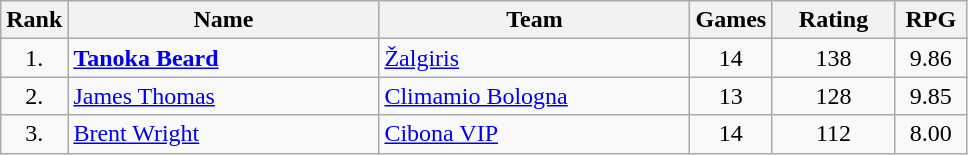<table class="wikitable sortable" style="text-align: center;">
<tr>
<th>Rank</th>
<th width=200>Name</th>
<th width=200>Team</th>
<th>Games</th>
<th width=75>Rating</th>
<th width=40>RPG</th>
</tr>
<tr>
<td>1.</td>
<td align="left"> <strong><a href='#'>Tanoka Beard</a></strong></td>
<td align="left"> <a href='#'>Žalgiris</a></td>
<td>14</td>
<td>138</td>
<td>9.86</td>
</tr>
<tr>
<td>2.</td>
<td align="left"> <a href='#'>James Thomas</a></td>
<td align="left"> <a href='#'>Climamio Bologna</a></td>
<td>13</td>
<td>128</td>
<td>9.85</td>
</tr>
<tr>
<td>3.</td>
<td align="left"> <a href='#'>Brent Wright</a></td>
<td align="left"> <a href='#'>Cibona VIP</a></td>
<td>14</td>
<td>112</td>
<td>8.00</td>
</tr>
</table>
